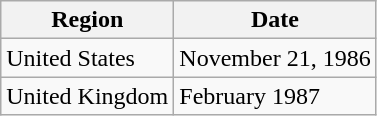<table class="wikitable">
<tr>
<th>Region</th>
<th>Date</th>
</tr>
<tr>
<td>United States</td>
<td>November 21, 1986</td>
</tr>
<tr>
<td>United Kingdom</td>
<td>February 1987</td>
</tr>
</table>
